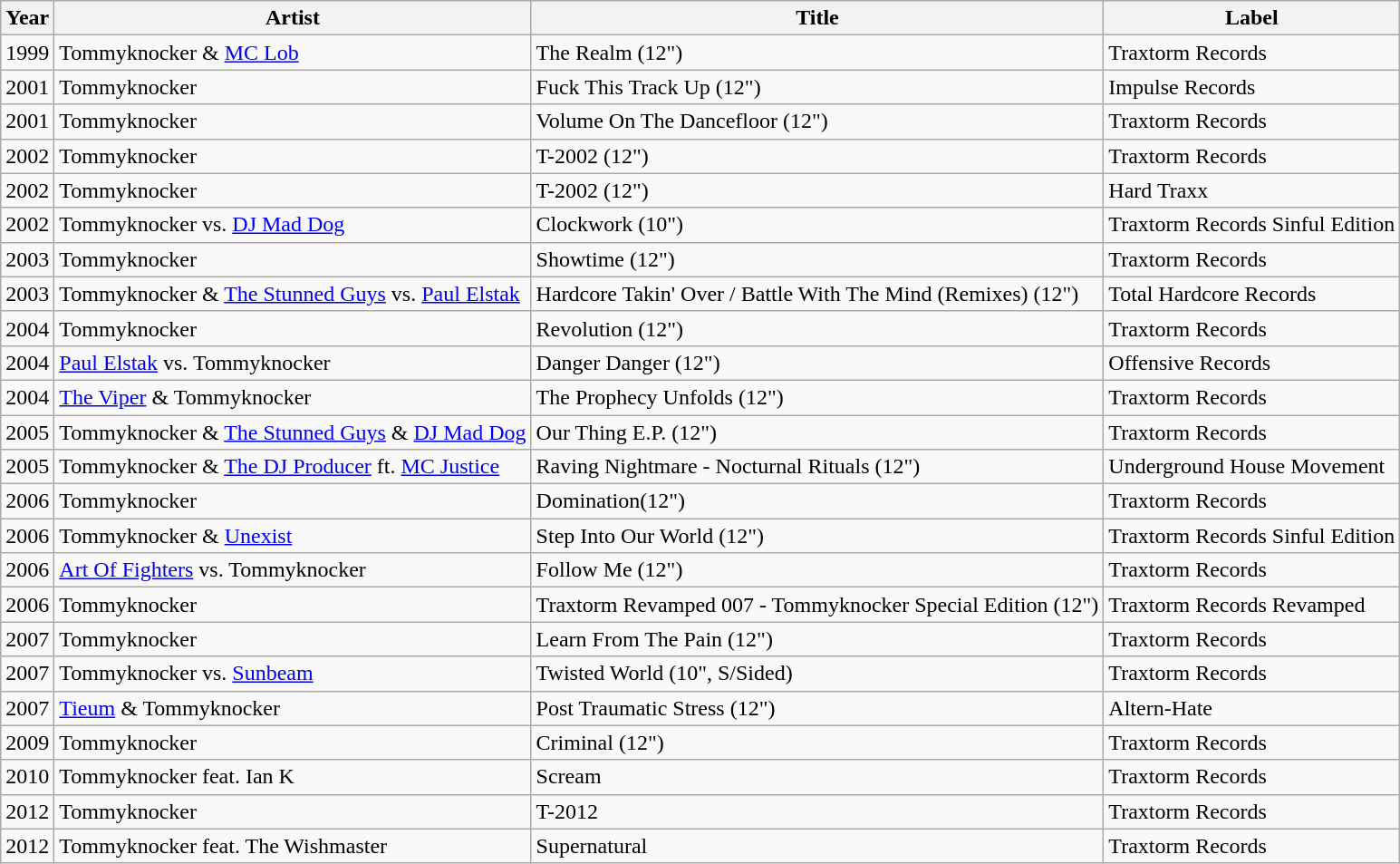<table class="wikitable">
<tr>
<th>Year</th>
<th>Artist</th>
<th>Title</th>
<th>Label</th>
</tr>
<tr>
<td>1999</td>
<td>Tommyknocker & <a href='#'>MC Lob</a></td>
<td>The Realm (12")</td>
<td>Traxtorm Records</td>
</tr>
<tr>
<td>2001</td>
<td>Tommyknocker</td>
<td>Fuck This Track Up (12")</td>
<td>Impulse Records</td>
</tr>
<tr>
<td>2001</td>
<td>Tommyknocker</td>
<td>Volume On The Dancefloor (12")</td>
<td>Traxtorm Records</td>
</tr>
<tr>
<td>2002</td>
<td>Tommyknocker</td>
<td>T-2002 (12")</td>
<td>Traxtorm Records</td>
</tr>
<tr>
<td>2002</td>
<td>Tommyknocker</td>
<td>T-2002 (12")</td>
<td>Hard Traxx</td>
</tr>
<tr>
<td>2002</td>
<td>Tommyknocker vs. <a href='#'>DJ Mad Dog</a></td>
<td>Clockwork (10")</td>
<td>Traxtorm Records Sinful Edition</td>
</tr>
<tr>
<td>2003</td>
<td>Tommyknocker</td>
<td>Showtime (12")</td>
<td>Traxtorm Records</td>
</tr>
<tr>
<td>2003</td>
<td>Tommyknocker & <a href='#'>The Stunned Guys</a> vs. <a href='#'>Paul Elstak</a></td>
<td>Hardcore Takin' Over / Battle With The Mind (Remixes) (12")</td>
<td>Total Hardcore Records</td>
</tr>
<tr>
<td>2004</td>
<td>Tommyknocker</td>
<td>Revolution (12")</td>
<td>Traxtorm Records</td>
</tr>
<tr>
<td>2004</td>
<td><a href='#'>Paul Elstak</a> vs. Tommyknocker</td>
<td>Danger Danger (12")</td>
<td>Offensive Records</td>
</tr>
<tr>
<td>2004</td>
<td><a href='#'>The Viper</a> & Tommyknocker</td>
<td>The Prophecy Unfolds (12")</td>
<td>Traxtorm Records</td>
</tr>
<tr>
<td>2005</td>
<td>Tommyknocker & <a href='#'>The Stunned Guys</a> & <a href='#'>DJ Mad Dog</a></td>
<td>Our Thing E.P. (12")</td>
<td>Traxtorm Records</td>
</tr>
<tr>
<td>2005</td>
<td>Tommyknocker & <a href='#'>The DJ Producer</a> ft. <a href='#'>MC Justice</a></td>
<td>Raving Nightmare - Nocturnal Rituals (12")</td>
<td>Underground House Movement</td>
</tr>
<tr>
<td>2006</td>
<td>Tommyknocker</td>
<td>Domination(12")</td>
<td>Traxtorm Records</td>
</tr>
<tr>
<td>2006</td>
<td>Tommyknocker & <a href='#'>Unexist</a></td>
<td>Step Into Our World (12")</td>
<td>Traxtorm Records Sinful Edition</td>
</tr>
<tr>
<td>2006</td>
<td><a href='#'>Art Of Fighters</a> vs. Tommyknocker</td>
<td>Follow Me (12")</td>
<td>Traxtorm Records</td>
</tr>
<tr>
<td>2006</td>
<td>Tommyknocker</td>
<td>Traxtorm Revamped 007 - Tommyknocker Special Edition (12")</td>
<td>Traxtorm Records Revamped</td>
</tr>
<tr>
<td>2007</td>
<td>Tommyknocker</td>
<td>Learn From The Pain (12")</td>
<td>Traxtorm Records</td>
</tr>
<tr>
<td>2007</td>
<td>Tommyknocker vs. <a href='#'>Sunbeam</a></td>
<td>Twisted World (10", S/Sided)</td>
<td>Traxtorm Records</td>
</tr>
<tr>
<td>2007</td>
<td><a href='#'>Tieum</a> & Tommyknocker</td>
<td>Post Traumatic Stress (12")</td>
<td>Altern-Hate</td>
</tr>
<tr>
<td>2009</td>
<td>Tommyknocker</td>
<td>Criminal (12")</td>
<td>Traxtorm Records</td>
</tr>
<tr>
<td>2010</td>
<td>Tommyknocker feat. Ian K</td>
<td>Scream</td>
<td>Traxtorm Records</td>
</tr>
<tr>
<td>2012</td>
<td>Tommyknocker</td>
<td>T-2012</td>
<td>Traxtorm Records</td>
</tr>
<tr>
<td>2012</td>
<td>Tommyknocker feat. The Wishmaster</td>
<td>Supernatural</td>
<td>Traxtorm Records</td>
</tr>
</table>
